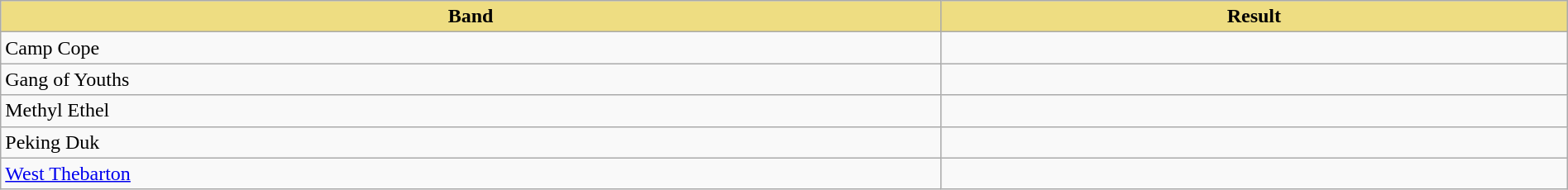<table class="wikitable" width=100%>
<tr>
<th style="width:15%;background:#EEDD82;">Band</th>
<th style="width:10%;background:#EEDD82;">Result</th>
</tr>
<tr>
<td>Camp Cope</td>
<td></td>
</tr>
<tr>
<td>Gang of Youths</td>
<td></td>
</tr>
<tr>
<td>Methyl Ethel</td>
<td></td>
</tr>
<tr>
<td>Peking Duk</td>
<td></td>
</tr>
<tr>
<td><a href='#'>West Thebarton</a></td>
<td></td>
</tr>
</table>
